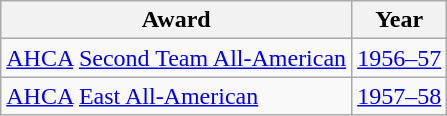<table class="wikitable">
<tr>
<th>Award</th>
<th>Year</th>
</tr>
<tr>
<td><a href='#'>AHCA</a> <a href='#'>Second Team All-American</a></td>
<td><a href='#'>1956–57</a></td>
</tr>
<tr>
<td><a href='#'>AHCA</a> <a href='#'>East All-American</a></td>
<td><a href='#'>1957–58</a></td>
</tr>
</table>
